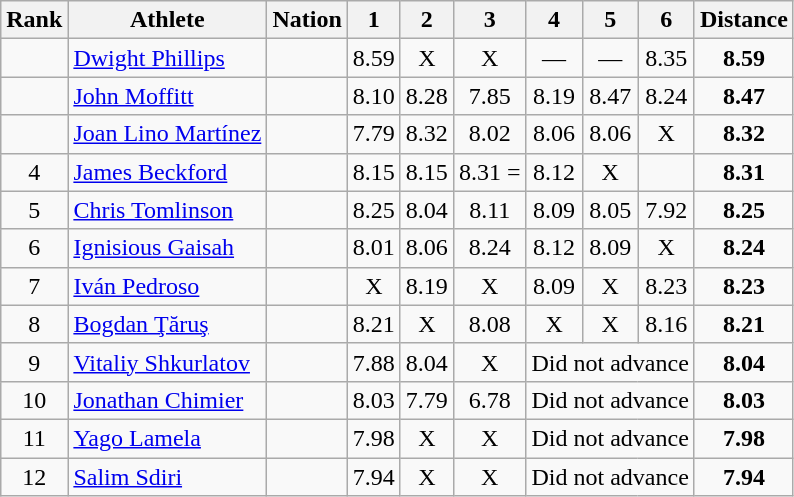<table class="wikitable sortable" style="text-align:center">
<tr>
<th>Rank</th>
<th>Athlete</th>
<th>Nation</th>
<th>1</th>
<th>2</th>
<th>3</th>
<th>4</th>
<th>5</th>
<th>6</th>
<th>Distance</th>
</tr>
<tr>
<td></td>
<td align="left"><a href='#'>Dwight Phillips</a></td>
<td align="left"></td>
<td>8.59</td>
<td data-sort-value=1.00>X</td>
<td data-sort-value=1.00>X</td>
<td data-sort-value=1.00>—</td>
<td data-sort-value=1.00>—</td>
<td>8.35</td>
<td><strong>8.59</strong></td>
</tr>
<tr>
<td></td>
<td align="left"><a href='#'>John Moffitt</a></td>
<td align="left"></td>
<td>8.10</td>
<td>8.28</td>
<td>7.85</td>
<td>8.19</td>
<td>8.47 </td>
<td>8.24</td>
<td><strong>8.47</strong></td>
</tr>
<tr>
<td></td>
<td align="left"><a href='#'>Joan Lino Martínez</a></td>
<td align="left"></td>
<td>7.79</td>
<td>8.32 </td>
<td>8.02</td>
<td>8.06</td>
<td>8.06</td>
<td data-sort-value=1.00>X</td>
<td><strong>8.32</strong></td>
</tr>
<tr>
<td>4</td>
<td align="left"><a href='#'>James Beckford</a></td>
<td align="left"></td>
<td>8.15</td>
<td>8.15</td>
<td>8.31 =</td>
<td>8.12</td>
<td data-sort-value=1.00>X</td>
<td></td>
<td><strong>8.31</strong></td>
</tr>
<tr>
<td>5</td>
<td align="left"><a href='#'>Chris Tomlinson</a></td>
<td align="left"></td>
<td>8.25</td>
<td>8.04</td>
<td>8.11</td>
<td>8.09</td>
<td>8.05</td>
<td>7.92</td>
<td><strong>8.25</strong></td>
</tr>
<tr>
<td>6</td>
<td align="left"><a href='#'>Ignisious Gaisah</a></td>
<td align="left"></td>
<td>8.01</td>
<td>8.06</td>
<td>8.24</td>
<td>8.12</td>
<td>8.09</td>
<td data-sort-value=1.00>X</td>
<td><strong>8.24</strong></td>
</tr>
<tr>
<td>7</td>
<td align="left"><a href='#'>Iván Pedroso</a></td>
<td align="left"></td>
<td data-sort-value=1.00>X</td>
<td>8.19</td>
<td data-sort-value=1.00>X</td>
<td>8.09</td>
<td data-sort-value=1.00>X</td>
<td>8.23 </td>
<td><strong>8.23</strong></td>
</tr>
<tr>
<td>8</td>
<td align="left"><a href='#'>Bogdan Ţăruş</a></td>
<td align="left"></td>
<td>8.21</td>
<td data-sort-value=1.00>X</td>
<td>8.08</td>
<td data-sort-value=1.00>X</td>
<td data-sort-value=1.00>X</td>
<td>8.16</td>
<td><strong>8.21</strong></td>
</tr>
<tr>
<td>9</td>
<td align="left"><a href='#'>Vitaliy Shkurlatov</a></td>
<td align="left"></td>
<td>7.88</td>
<td>8.04</td>
<td data-sort-value=1.00>X</td>
<td colspan=3 data-sort-value=0.00>Did not advance</td>
<td><strong>8.04</strong></td>
</tr>
<tr>
<td>10</td>
<td align="left"><a href='#'>Jonathan Chimier</a></td>
<td align="left"></td>
<td>8.03</td>
<td>7.79</td>
<td>6.78</td>
<td colspan=3 data-sort-value=0.00>Did not advance</td>
<td><strong>8.03</strong></td>
</tr>
<tr>
<td>11</td>
<td align="left"><a href='#'>Yago Lamela</a></td>
<td align="left"></td>
<td>7.98</td>
<td data-sort-value=1.00>X</td>
<td data-sort-value=1.00>X</td>
<td colspan=3 data-sort-value=0.00>Did not advance</td>
<td><strong>7.98</strong></td>
</tr>
<tr>
<td>12</td>
<td align="left"><a href='#'>Salim Sdiri</a></td>
<td align="left"></td>
<td>7.94</td>
<td data-sort-value=1.00>X</td>
<td data-sort-value=1.00>X</td>
<td colspan=3 data-sort-value=0.00>Did not advance</td>
<td><strong>7.94</strong></td>
</tr>
</table>
